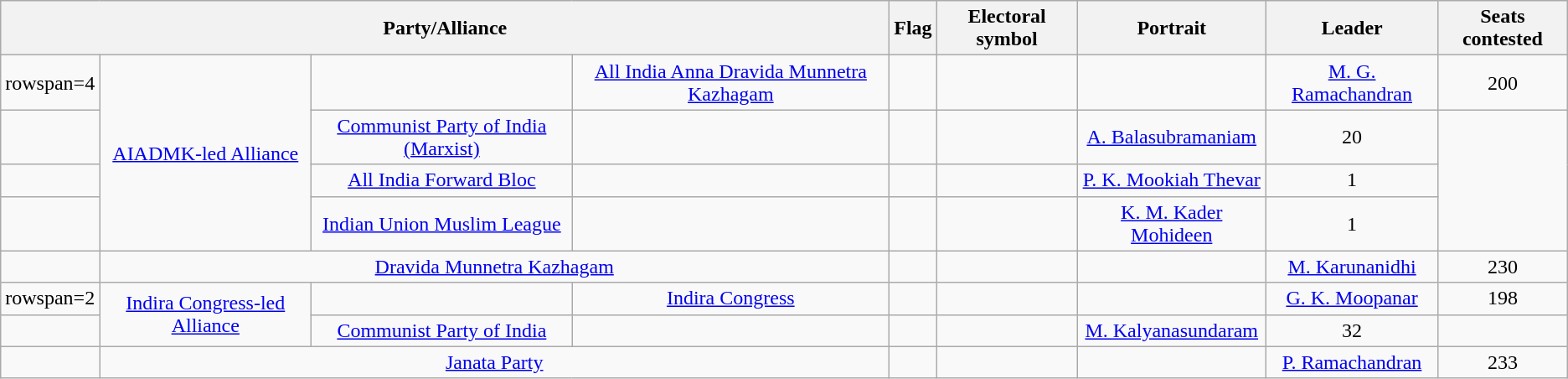<table class="wikitable sortable" style="text-align:center;">
<tr>
<th colspan=4>Party/Alliance</th>
<th>Flag</th>
<th>Electoral symbol</th>
<th>Portrait</th>
<th>Leader</th>
<th>Seats contested</th>
</tr>
<tr>
<td>rowspan=4 </td>
<td rowspan=4><a href='#'>AIADMK-led Alliance</a></td>
<td></td>
<td><a href='#'>All India Anna Dravida Munnetra Kazhagam</a></td>
<td></td>
<td></td>
<td></td>
<td><a href='#'>M. G. Ramachandran</a></td>
<td>200</td>
</tr>
<tr>
<td></td>
<td><a href='#'>Communist Party of India (Marxist)</a></td>
<td></td>
<td></td>
<td></td>
<td><a href='#'>A. Balasubramaniam</a></td>
<td>20</td>
</tr>
<tr>
<td></td>
<td><a href='#'>All India Forward Bloc</a></td>
<td></td>
<td></td>
<td></td>
<td><a href='#'>P. K. Mookiah Thevar</a></td>
<td>1</td>
</tr>
<tr>
<td></td>
<td><a href='#'>Indian Union Muslim League</a></td>
<td></td>
<td></td>
<td></td>
<td><a href='#'>K. M. Kader Mohideen</a></td>
<td>1</td>
</tr>
<tr>
<td></td>
<td colspan=3><a href='#'>Dravida Munnetra Kazhagam</a></td>
<td></td>
<td></td>
<td></td>
<td><a href='#'>M. Karunanidhi</a></td>
<td>230</td>
</tr>
<tr>
<td>rowspan=2 </td>
<td rowspan=2><a href='#'>Indira Congress-led Alliance</a></td>
<td></td>
<td><a href='#'>Indira Congress</a></td>
<td></td>
<td></td>
<td></td>
<td><a href='#'>G. K. Moopanar</a></td>
<td>198</td>
</tr>
<tr>
<td></td>
<td><a href='#'>Communist Party of India</a></td>
<td></td>
<td></td>
<td></td>
<td><a href='#'>M. Kalyanasundaram</a></td>
<td>32</td>
</tr>
<tr>
<td></td>
<td colspan=3><a href='#'>Janata Party</a></td>
<td></td>
<td></td>
<td></td>
<td><a href='#'>P. Ramachandran</a></td>
<td>233</td>
</tr>
</table>
